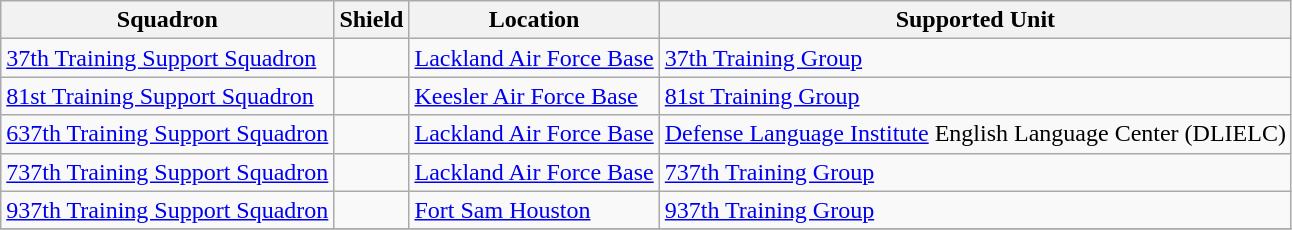<table class="wikitable">
<tr>
<th>Squadron</th>
<th>Shield</th>
<th>Location</th>
<th>Supported Unit</th>
</tr>
<tr>
<td><a href='#'>37th Training Support Squadron</a></td>
<td></td>
<td><a href='#'>Lackland Air Force Base</a></td>
<td><a href='#'>37th Training Group</a></td>
</tr>
<tr>
<td><a href='#'>81st Training Support Squadron</a></td>
<td></td>
<td><a href='#'>Keesler Air Force Base</a></td>
<td><a href='#'>81st Training Group</a></td>
</tr>
<tr>
<td><a href='#'>637th Training Support Squadron</a></td>
<td></td>
<td><a href='#'>Lackland Air Force Base</a></td>
<td><a href='#'>Defense Language Institute</a> English Language Center (DLIELC)</td>
</tr>
<tr>
<td><a href='#'>737th Training Support Squadron</a></td>
<td></td>
<td><a href='#'>Lackland Air Force Base</a></td>
<td><a href='#'>737th Training Group</a></td>
</tr>
<tr>
<td><a href='#'>937th Training Support Squadron</a></td>
<td></td>
<td><a href='#'>Fort Sam Houston</a></td>
<td><a href='#'>937th Training Group</a></td>
</tr>
<tr>
</tr>
</table>
